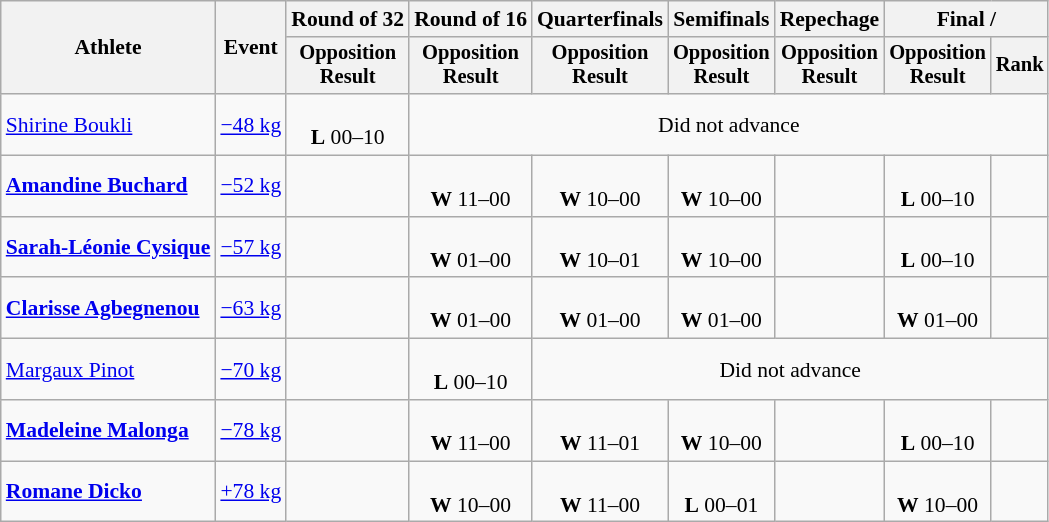<table class="wikitable" style="font-size:90%">
<tr>
<th rowspan="2">Athlete</th>
<th rowspan="2">Event</th>
<th>Round of 32</th>
<th>Round of 16</th>
<th>Quarterfinals</th>
<th>Semifinals</th>
<th>Repechage</th>
<th colspan=2>Final / </th>
</tr>
<tr style="font-size:95%">
<th>Opposition<br>Result</th>
<th>Opposition<br>Result</th>
<th>Opposition<br>Result</th>
<th>Opposition<br>Result</th>
<th>Opposition<br>Result</th>
<th>Opposition<br>Result</th>
<th>Rank</th>
</tr>
<tr align=center>
<td align=left><a href='#'>Shirine Boukli</a></td>
<td align=left><a href='#'>−48 kg</a></td>
<td><br><strong>L</strong> 00–10</td>
<td colspan=6>Did not advance</td>
</tr>
<tr align=center>
<td align=left><strong><a href='#'>Amandine Buchard</a></strong></td>
<td align=left><a href='#'>−52 kg</a></td>
<td></td>
<td><br><strong>W</strong> 11–00</td>
<td><br><strong>W</strong> 10–00</td>
<td><br><strong>W</strong> 10–00</td>
<td></td>
<td><br><strong>L</strong> 00–10</td>
<td></td>
</tr>
<tr align=center>
<td align=left><strong><a href='#'>Sarah-Léonie Cysique</a></strong></td>
<td align=left><a href='#'>−57 kg</a></td>
<td></td>
<td><br><strong>W</strong> 01–00</td>
<td><br><strong>W</strong> 10–01</td>
<td><br><strong>W</strong> 10–00</td>
<td></td>
<td><br><strong>L</strong> 00–10</td>
<td></td>
</tr>
<tr align=center>
<td align=left><strong><a href='#'>Clarisse Agbegnenou</a></strong></td>
<td align=left><a href='#'>−63 kg</a></td>
<td></td>
<td><br><strong>W</strong> 01–00</td>
<td><br><strong>W</strong> 01–00</td>
<td><br><strong>W</strong> 01–00</td>
<td></td>
<td><br><strong>W</strong> 01–00</td>
<td></td>
</tr>
<tr align=center>
<td align=left><a href='#'>Margaux Pinot</a></td>
<td align=left><a href='#'>−70 kg</a></td>
<td></td>
<td><br><strong>L</strong> 00–10</td>
<td colspan=6>Did not advance</td>
</tr>
<tr align=center>
<td align=left><strong><a href='#'>Madeleine Malonga</a></strong></td>
<td align=left><a href='#'>−78 kg</a></td>
<td></td>
<td><br><strong>W</strong> 11–00</td>
<td><br><strong>W</strong> 11–01</td>
<td><br><strong>W</strong> 10–00</td>
<td></td>
<td><br><strong>L</strong> 00–10</td>
<td></td>
</tr>
<tr align=center>
<td align=left><strong><a href='#'>Romane Dicko</a></strong></td>
<td align=left><a href='#'>+78 kg</a></td>
<td></td>
<td><br><strong>W</strong> 10–00</td>
<td><br><strong>W</strong> 11–00</td>
<td><br><strong>L</strong> 00–01</td>
<td></td>
<td><br><strong>W</strong> 10–00</td>
<td></td>
</tr>
</table>
